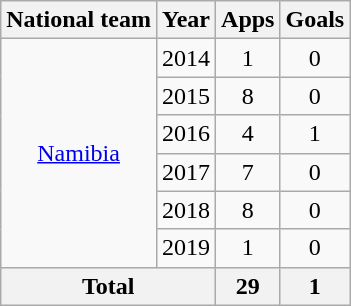<table class="wikitable" style="text-align: center;">
<tr>
<th>National team</th>
<th>Year</th>
<th>Apps</th>
<th>Goals</th>
</tr>
<tr>
<td rowspan="6"><a href='#'>Namibia</a></td>
<td>2014</td>
<td>1</td>
<td>0</td>
</tr>
<tr>
<td>2015</td>
<td>8</td>
<td>0</td>
</tr>
<tr>
<td>2016</td>
<td>4</td>
<td>1</td>
</tr>
<tr>
<td>2017</td>
<td>7</td>
<td>0</td>
</tr>
<tr>
<td>2018</td>
<td>8</td>
<td>0</td>
</tr>
<tr>
<td>2019</td>
<td>1</td>
<td>0</td>
</tr>
<tr>
<th colspan="2">Total</th>
<th>29</th>
<th>1</th>
</tr>
</table>
